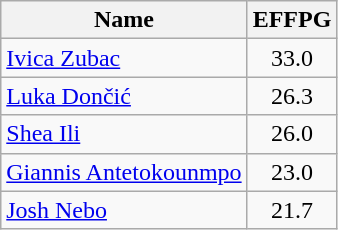<table class=wikitable>
<tr>
<th>Name</th>
<th>EFFPG</th>
</tr>
<tr>
<td> <a href='#'>Ivica Zubac</a></td>
<td align=center>33.0</td>
</tr>
<tr>
<td> <a href='#'>Luka Dončić</a></td>
<td align=center>26.3</td>
</tr>
<tr>
<td> <a href='#'>Shea Ili</a></td>
<td align=center>26.0</td>
</tr>
<tr>
<td> <a href='#'>Giannis Antetokounmpo</a></td>
<td align=center>23.0</td>
</tr>
<tr>
<td> <a href='#'>Josh Nebo</a></td>
<td align=center>21.7</td>
</tr>
</table>
